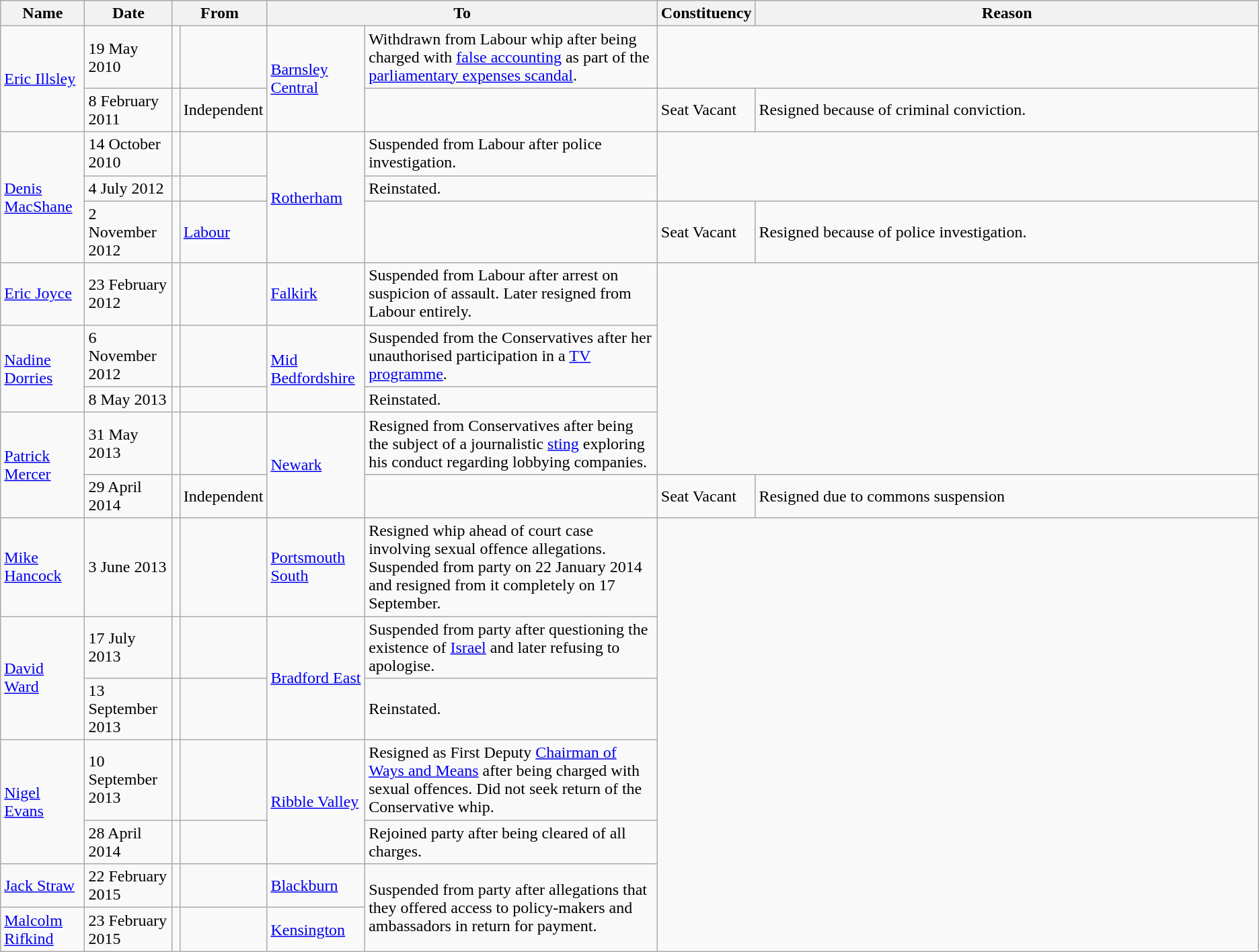<table class="wikitable sortable">
<tr>
<th>Name</th>
<th>Date</th>
<th colspan="2">From</th>
<th colspan="2">To</th>
<th>Constituency</th>
<th width="40%">Reason</th>
</tr>
<tr>
<td rowspan="2"><a href='#'>Eric Illsley</a></td>
<td>19 May 2010</td>
<td></td>
<td></td>
<td rowspan="2"><a href='#'>Barnsley Central</a></td>
<td>Withdrawn from Labour whip after being charged with <a href='#'>false accounting</a> as part of the <a href='#'>parliamentary expenses scandal</a>.</td>
</tr>
<tr>
<td>8 February 2011</td>
<td></td>
<td>Independent</td>
<td></td>
<td>Seat Vacant</td>
<td>Resigned because of criminal conviction.</td>
</tr>
<tr>
<td rowspan="3"><a href='#'>Denis MacShane</a></td>
<td>14 October 2010</td>
<td></td>
<td></td>
<td rowspan="3"><a href='#'>Rotherham</a></td>
<td>Suspended from Labour after police investigation.</td>
</tr>
<tr>
<td>4 July 2012</td>
<td></td>
<td></td>
<td>Reinstated.</td>
</tr>
<tr>
<td>2 November 2012</td>
<td></td>
<td><a href='#'>Labour</a></td>
<td></td>
<td>Seat Vacant</td>
<td>Resigned because of  police investigation.</td>
</tr>
<tr>
<td><a href='#'>Eric Joyce</a></td>
<td>23 February 2012</td>
<td></td>
<td></td>
<td><a href='#'>Falkirk</a></td>
<td>Suspended from Labour after arrest on suspicion of assault. Later resigned from Labour entirely.</td>
</tr>
<tr>
<td rowspan=2><a href='#'>Nadine Dorries</a></td>
<td>6 November 2012</td>
<td></td>
<td></td>
<td rowspan=2><a href='#'>Mid Bedfordshire</a></td>
<td>Suspended from the Conservatives after her unauthorised participation in a <a href='#'>TV programme</a>.</td>
</tr>
<tr>
<td>8 May 2013</td>
<td></td>
<td></td>
<td>Reinstated.</td>
</tr>
<tr>
<td rowspan="2"><a href='#'>Patrick Mercer</a></td>
<td>31 May 2013</td>
<td></td>
<td></td>
<td rowspan="2"><a href='#'>Newark</a></td>
<td>Resigned from Conservatives after being the subject of a journalistic <a href='#'>sting</a> exploring his conduct regarding lobbying companies.</td>
</tr>
<tr>
<td>29 April 2014</td>
<td></td>
<td>Independent</td>
<td></td>
<td>Seat Vacant</td>
<td>Resigned due to commons suspension</td>
</tr>
<tr>
<td><a href='#'>Mike Hancock</a></td>
<td>3 June 2013</td>
<td></td>
<td></td>
<td><a href='#'>Portsmouth South</a></td>
<td>Resigned whip ahead of court case involving sexual offence allegations. Suspended from party on 22 January 2014 and resigned from it completely on 17 September.</td>
</tr>
<tr>
<td rowspan=2><a href='#'>David Ward</a></td>
<td>17 July 2013</td>
<td></td>
<td></td>
<td rowspan=2><a href='#'>Bradford East</a></td>
<td>Suspended from party after questioning the existence of <a href='#'>Israel</a> and later refusing to apologise.</td>
</tr>
<tr>
<td>13 September 2013</td>
<td></td>
<td></td>
<td>Reinstated.</td>
</tr>
<tr>
<td rowspan=2><a href='#'>Nigel Evans</a></td>
<td>10 September 2013</td>
<td></td>
<td></td>
<td rowspan=2><a href='#'>Ribble Valley</a></td>
<td>Resigned as First Deputy <a href='#'>Chairman of Ways and Means</a> after being charged with sexual offences. Did not seek return of the Conservative whip.</td>
</tr>
<tr>
<td>28 April 2014</td>
<td></td>
<td></td>
<td>Rejoined party after being cleared of all charges.</td>
</tr>
<tr>
<td><a href='#'>Jack Straw</a></td>
<td>22 February 2015</td>
<td></td>
<td></td>
<td><a href='#'>Blackburn</a></td>
<td rowspan=2>Suspended from party after allegations that they offered access to policy-makers and ambassadors in return for payment.</td>
</tr>
<tr>
<td><a href='#'>Malcolm Rifkind</a></td>
<td>23 February 2015</td>
<td></td>
<td></td>
<td><a href='#'>Kensington</a></td>
</tr>
</table>
